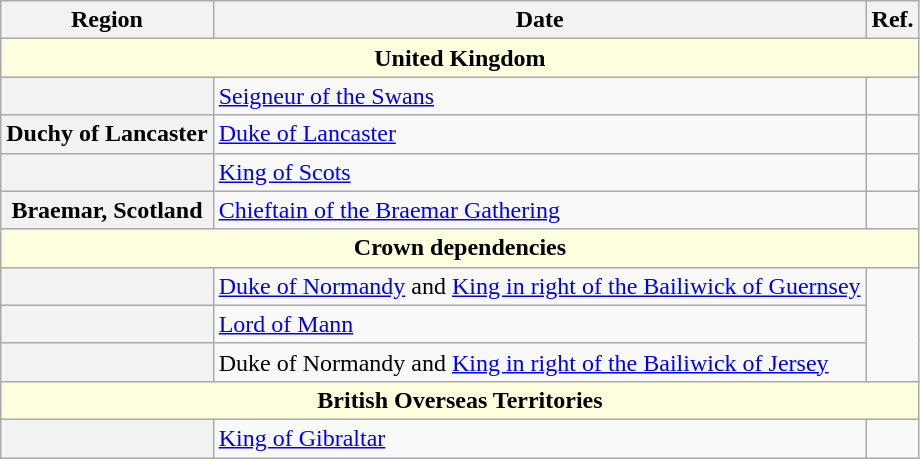<table class="wikitable plainrowheaders">
<tr>
<th>Region</th>
<th>Date</th>
<th>Ref.</th>
</tr>
<tr>
<th colspan=3 style="background:#FFFFE0;">United Kingdom</th>
</tr>
<tr>
<th scope="row"></th>
<td><a href='#'>Seigneur of the Swans</a></td>
<td></td>
</tr>
<tr>
<th scope="row"> Duchy of Lancaster</th>
<td><a href='#'>Duke of Lancaster</a></td>
<td></td>
</tr>
<tr>
<th scope="row"></th>
<td><a href='#'>King of Scots</a></td>
<td></td>
</tr>
<tr>
<th scope="row"> Braemar, Scotland</th>
<td><a href='#'>Chieftain of the Braemar Gathering</a></td>
<td></td>
</tr>
<tr>
<th colspan=3 style="background:#FFFFE0;">Crown dependencies</th>
</tr>
<tr>
<th scope="row"></th>
<td><a href='#'>Duke of Normandy</a> and <a href='#'>King in right of the Bailiwick of Guernsey</a></td>
<td rowspan="3"></td>
</tr>
<tr>
<th scope="row"></th>
<td><a href='#'>Lord of Mann</a></td>
</tr>
<tr>
<th scope="row"></th>
<td>Duke of Normandy and <a href='#'>King in right of the Bailiwick of Jersey</a></td>
</tr>
<tr>
<th colspan=3 style="background:#FFFFE0;">British Overseas Territories</th>
</tr>
<tr>
<th scope="row"></th>
<td><a href='#'>King of Gibraltar</a></td>
<td></td>
</tr>
</table>
